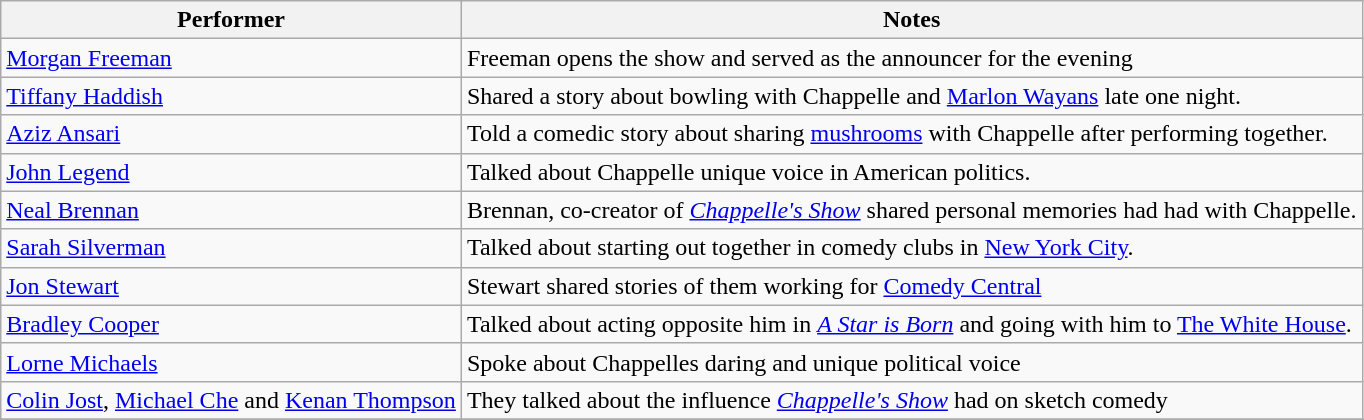<table class="wikitable plainrowheaders sortable" style="margin-right: 0;">
<tr>
<th scope="col">Performer</th>
<th scope="col" class="unsortable">Notes</th>
</tr>
<tr>
<td><a href='#'>Morgan Freeman</a></td>
<td>Freeman opens the show and served as the announcer for the evening</td>
</tr>
<tr>
<td><a href='#'>Tiffany Haddish</a></td>
<td>Shared a story about bowling with Chappelle and <a href='#'>Marlon Wayans</a> late one night.</td>
</tr>
<tr>
<td><a href='#'>Aziz Ansari</a></td>
<td>Told a comedic story about sharing <a href='#'>mushrooms</a> with Chappelle after performing together.</td>
</tr>
<tr>
<td><a href='#'>John Legend</a></td>
<td>Talked about Chappelle unique voice in American politics.</td>
</tr>
<tr>
<td><a href='#'>Neal Brennan</a></td>
<td>Brennan, co-creator of <em><a href='#'>Chappelle's Show</a></em> shared personal memories had had with Chappelle.</td>
</tr>
<tr>
<td><a href='#'>Sarah Silverman</a></td>
<td>Talked about starting out together in comedy clubs in <a href='#'>New York City</a>.</td>
</tr>
<tr>
<td><a href='#'>Jon Stewart</a></td>
<td>Stewart shared stories of them working for <a href='#'>Comedy Central</a></td>
</tr>
<tr>
<td><a href='#'>Bradley Cooper</a></td>
<td>Talked about acting opposite him in <em><a href='#'>A Star is Born</a></em> and going with him to <a href='#'>The White House</a>.</td>
</tr>
<tr>
<td><a href='#'>Lorne Michaels</a></td>
<td>Spoke about Chappelles daring and unique political voice</td>
</tr>
<tr>
<td><a href='#'>Colin Jost</a>, <a href='#'>Michael Che</a> and <a href='#'>Kenan Thompson</a></td>
<td>They talked about the influence <em><a href='#'>Chappelle's Show</a></em> had on sketch comedy</td>
</tr>
<tr>
</tr>
</table>
